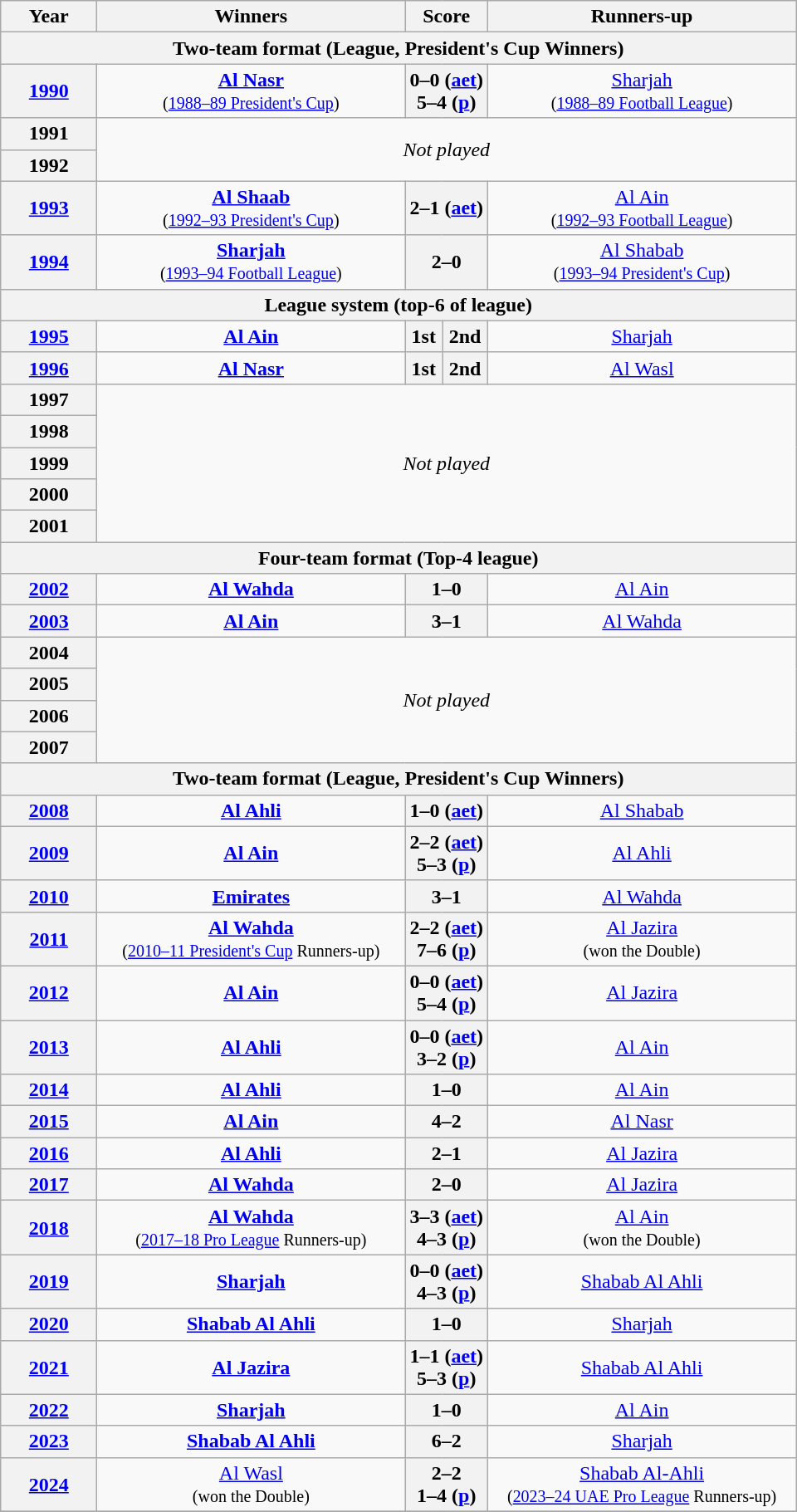<table class="wikitable" style="text-align:center">
<tr>
<th width=70px>Year</th>
<th width=240px>Winners</th>
<th colspan=2>Score</th>
<th width=240px>Runners-up</th>
</tr>
<tr>
<th colspan=7 align=center>Two-team format (League, President's Cup Winners)</th>
</tr>
<tr>
<th><a href='#'>1990</a></th>
<td><strong><a href='#'>Al Nasr</a></strong><br><small>(<a href='#'>1988–89 President's Cup</a>)</small></td>
<th colspan=2><strong>0–0 (<a href='#'>aet</a>) </strong><br><strong>5–4 (<a href='#'>p</a>)</strong></th>
<td><a href='#'>Sharjah</a><br><small>(<a href='#'>1988–89 Football League</a>)</small></td>
</tr>
<tr>
<th>1991</th>
<td rowspan=2 colspan=4 style="text-align: center;"><em>Not played</em></td>
</tr>
<tr>
<th>1992</th>
</tr>
<tr>
<th><a href='#'>1993</a></th>
<td><strong><a href='#'>Al Shaab</a></strong><br><small>(<a href='#'>1992–93 President's Cup</a>)</small></td>
<th colspan=2><strong>2–1 (<a href='#'>aet</a>)</strong></th>
<td><a href='#'>Al Ain</a><br><small>(<a href='#'>1992–93 Football League</a>)</small></td>
</tr>
<tr>
<th><a href='#'>1994</a></th>
<td><strong><a href='#'>Sharjah</a></strong><br><small>(<a href='#'>1993–94 Football League</a>)</small></td>
<th colspan=2><strong>2–0</strong></th>
<td><a href='#'>Al Shabab</a><br><small>(<a href='#'>1993–94 President's Cup</a>)</small></td>
</tr>
<tr>
<th colspan=7 align=center>League system (top-6 of league)</th>
</tr>
<tr>
<th align=center><a href='#'>1995</a></th>
<td><strong><a href='#'>Al Ain</a></strong></td>
<th>1st</th>
<th>2nd</th>
<td><a href='#'>Sharjah</a></td>
</tr>
<tr>
<th><a href='#'>1996</a></th>
<td><strong><a href='#'>Al Nasr</a></strong></td>
<th>1st</th>
<th>2nd</th>
<td><a href='#'>Al Wasl</a></td>
</tr>
<tr>
<th>1997</th>
<td rowspan=5 colspan=4 style="text-align: center;"><em>Not played</em></td>
</tr>
<tr>
<th>1998</th>
</tr>
<tr>
<th>1999</th>
</tr>
<tr>
<th>2000</th>
</tr>
<tr>
<th>2001</th>
</tr>
<tr>
<th colspan=7 align=center>Four-team format (Top-4 league)</th>
</tr>
<tr>
<th rowspan="1"><a href='#'>2002</a></th>
<td><strong><a href='#'>Al Wahda</a></strong></td>
<th colspan=2><strong>1–0</strong></th>
<td><a href='#'>Al Ain</a></td>
</tr>
<tr>
<th align=center><a href='#'>2003</a></th>
<td><strong><a href='#'>Al Ain</a></strong></td>
<th colspan=2><strong>3–1</strong></th>
<td><a href='#'>Al Wahda</a></td>
</tr>
<tr>
<th>2004</th>
<td rowspan=4 colspan=4 style="text-align: center;"><em>Not played</em></td>
</tr>
<tr>
<th>2005</th>
</tr>
<tr>
<th>2006</th>
</tr>
<tr>
<th>2007</th>
</tr>
<tr>
<th colspan=7 align=center>Two-team format (League, President's Cup Winners)</th>
</tr>
<tr>
<th><a href='#'>2008</a></th>
<td><strong><a href='#'>Al Ahli</a></strong></td>
<th colspan=2><strong>1–0 (<a href='#'>aet</a>)</strong></th>
<td><a href='#'>Al Shabab</a></td>
</tr>
<tr>
<th><a href='#'>2009</a></th>
<td><strong><a href='#'>Al Ain</a></strong></td>
<th colspan=2><strong>2–2 (<a href='#'>aet</a>)</strong><br><strong>5–3 (<a href='#'>p</a>)</strong></th>
<td><a href='#'>Al Ahli</a></td>
</tr>
<tr>
<th><a href='#'>2010</a></th>
<td><strong><a href='#'>Emirates</a></strong></td>
<th colspan=2><strong>3–1</strong></th>
<td><a href='#'>Al Wahda</a></td>
</tr>
<tr>
<th><a href='#'>2011</a></th>
<td><strong><a href='#'>Al Wahda</a></strong><br><small>(<a href='#'>2010–11 President's Cup</a> Runners-up)</small></td>
<th colspan=2><strong>2–2 (<a href='#'>aet</a>)</strong><br><strong>7–6 (<a href='#'>p</a>)</strong></th>
<td><a href='#'>Al Jazira</a><br><small>(won the Double)</small></td>
</tr>
<tr>
<th><a href='#'>2012</a></th>
<td><strong><a href='#'>Al Ain</a></strong></td>
<th colspan=2><strong>0–0 (<a href='#'>aet</a>)</strong><br><strong>5–4 (<a href='#'>p</a>)</strong></th>
<td><a href='#'>Al Jazira</a></td>
</tr>
<tr>
<th><a href='#'>2013</a></th>
<td><strong><a href='#'>Al Ahli</a></strong></td>
<th colspan=2><strong>0–0 (<a href='#'>aet</a>)</strong><br><strong>3–2 (<a href='#'>p</a>)</strong></th>
<td><a href='#'>Al Ain</a></td>
</tr>
<tr>
<th><a href='#'>2014</a></th>
<td><strong><a href='#'>Al Ahli</a></strong></td>
<th colspan=2><strong>1–0</strong></th>
<td><a href='#'>Al Ain</a></td>
</tr>
<tr>
<th><a href='#'>2015</a></th>
<td><strong><a href='#'>Al Ain</a></strong></td>
<th colspan=2><strong>4–2</strong></th>
<td><a href='#'>Al Nasr</a></td>
</tr>
<tr>
<th><a href='#'>2016</a></th>
<td><strong><a href='#'>Al Ahli</a></strong></td>
<th colspan=2><strong>2–1</strong></th>
<td><a href='#'>Al Jazira</a></td>
</tr>
<tr>
<th><a href='#'>2017</a></th>
<td><strong><a href='#'>Al Wahda</a></strong></td>
<th colspan=2><strong>2–0</strong></th>
<td><a href='#'>Al Jazira</a></td>
</tr>
<tr>
<th><a href='#'>2018</a></th>
<td><strong><a href='#'>Al Wahda</a></strong><br><small>(<a href='#'>2017–18 Pro League</a> Runners-up)</small></td>
<th colspan=2><strong>3–3 (<a href='#'>aet</a>)</strong><br><strong>4–3 (<a href='#'>p</a>)</strong></th>
<td><a href='#'>Al Ain</a><br><small>(won the Double)</small></td>
</tr>
<tr>
<th><a href='#'>2019</a></th>
<td><strong> <a href='#'>Sharjah</a></strong></td>
<th colspan=2><strong>0–0 (<a href='#'>aet</a>)</strong><br><strong>4–3 (<a href='#'>p</a>)</strong></th>
<td><a href='#'>Shabab Al Ahli</a></td>
</tr>
<tr>
<th><a href='#'>2020</a></th>
<td><strong><a href='#'>Shabab Al Ahli</a></strong></td>
<th colspan=2><strong>1–0</strong></th>
<td><a href='#'>Sharjah</a></td>
</tr>
<tr>
<th><a href='#'>2021</a></th>
<td><strong><a href='#'>Al Jazira</a></strong></td>
<th colspan=2><strong>1–1 (<a href='#'>aet</a>)</strong><br><strong>5–3 (<a href='#'>p</a>)</strong></th>
<td><a href='#'>Shabab Al Ahli</a></td>
</tr>
<tr>
<th><a href='#'>2022</a></th>
<td><strong><a href='#'>Sharjah</a></strong></td>
<th colspan=2><strong>1–0</strong></th>
<td align=center><a href='#'>Al Ain</a></td>
</tr>
<tr>
<th><a href='#'>2023</a></th>
<td><strong><a href='#'>Shabab Al Ahli</a></strong></td>
<th colspan=2><strong>6–2</strong></th>
<td align=center><a href='#'>Sharjah</a></td>
</tr>
<tr>
<th><a href='#'>2024</a></th>
<td align=center><a href='#'>Al Wasl</a><br><small>(won the Double)</small></td>
<th colspan=2><strong>2–2</strong><br><strong>1–4 (<a href='#'>p</a>)</strong></th>
<td align=center><a href='#'>Shabab Al-Ahli</a><br><small>(<a href='#'>2023–24 UAE Pro League</a> Runners-up)</small></td>
</tr>
<tr>
</tr>
</table>
